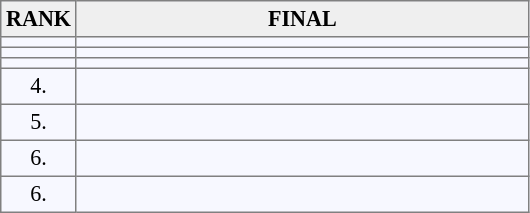<table cellpadding="3" cellspacing="0" border="1" style="background:#f7f8ff; font-size:92%; border:gray solid 1,5px; border-collapse:collapse;">
<tr style="background:#efefef;">
<th>RANK</th>
<th style="text-align:center; width:20em;">FINAL</th>
</tr>
<tr>
<td style="text-align:center;"></td>
<td></td>
</tr>
<tr>
<td style="text-align:center;"></td>
<td></td>
</tr>
<tr>
<td style="text-align:center;"></td>
<td></td>
</tr>
<tr>
<td style="text-align:center;">4.</td>
<td></td>
</tr>
<tr>
<td style="text-align:center;">5.</td>
<td></td>
</tr>
<tr>
<td style="text-align:center;">6.</td>
<td></td>
</tr>
<tr>
<td style="text-align:center;">6.</td>
<td></td>
</tr>
</table>
